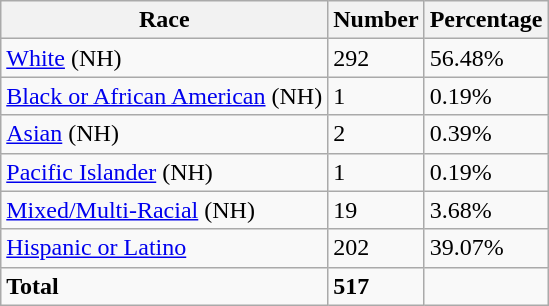<table class="wikitable">
<tr>
<th>Race</th>
<th>Number</th>
<th>Percentage</th>
</tr>
<tr>
<td><a href='#'>White</a> (NH)</td>
<td>292</td>
<td>56.48%</td>
</tr>
<tr>
<td><a href='#'>Black or African American</a> (NH)</td>
<td>1</td>
<td>0.19%</td>
</tr>
<tr>
<td><a href='#'>Asian</a> (NH)</td>
<td>2</td>
<td>0.39%</td>
</tr>
<tr>
<td><a href='#'>Pacific Islander</a> (NH)</td>
<td>1</td>
<td>0.19%</td>
</tr>
<tr>
<td><a href='#'>Mixed/Multi-Racial</a> (NH)</td>
<td>19</td>
<td>3.68%</td>
</tr>
<tr>
<td><a href='#'>Hispanic or Latino</a></td>
<td>202</td>
<td>39.07%</td>
</tr>
<tr>
<td><strong>Total</strong></td>
<td><strong>517</strong></td>
<td></td>
</tr>
</table>
